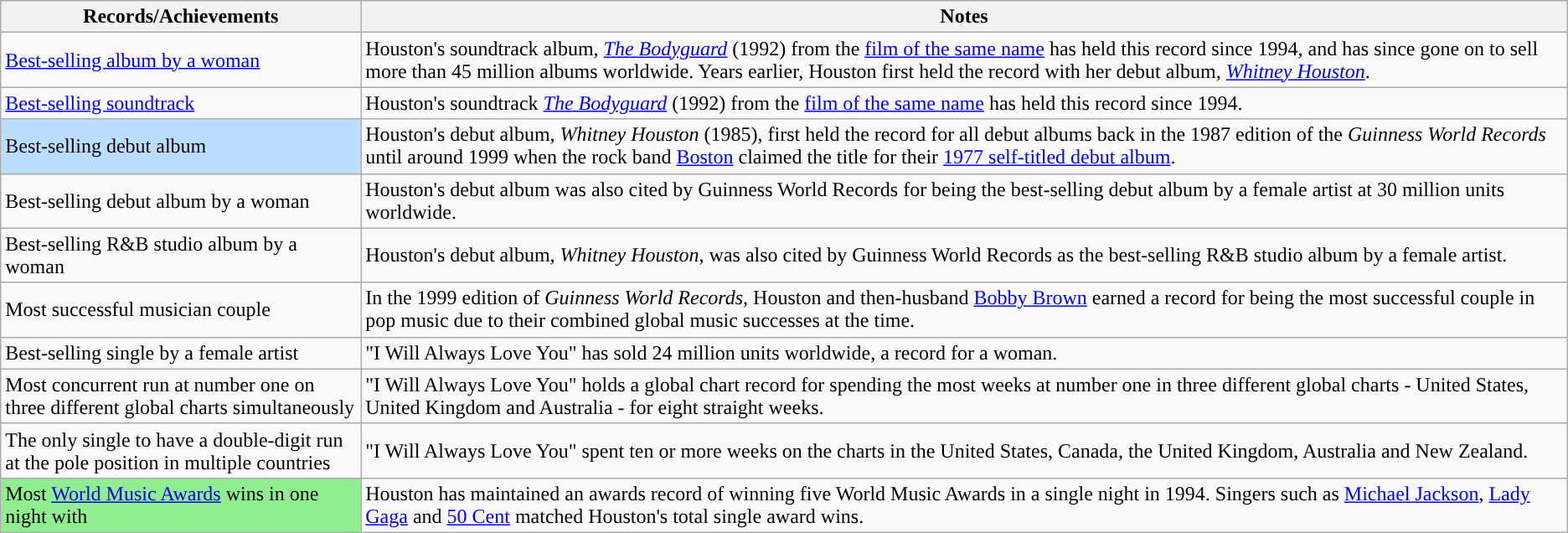<table class="wikitable sortable plainrowheaders">
<tr>
<th scope="col" width=20%>Records/Achievements</th>
<th scope="col" width=67%>Notes</th>
</tr>
<tr>
<td><a href='#'>Best-selling album by a woman</a> </td>
<td>Houston's soundtrack album, <em><a href='#'>The Bodyguard</a></em> (1992) from the <a href='#'>film of the same name</a> has held this record since 1994, and has since gone on to sell more than 45 million albums worldwide. Years earlier, Houston first held the record with her debut album, <em><a href='#'>Whitney Houston</a></em>.</td>
</tr>
<tr>
<td><a href='#'>Best-selling soundtrack</a> </td>
<td>Houston's soundtrack <em><a href='#'>The Bodyguard</a></em> (1992) from the <a href='#'>film of the same name</a> has held this record since 1994.</td>
</tr>
<tr>
<td style="background-color: #bdf;">Best-selling debut album </td>
<td>Houston's debut album, <em>Whitney Houston</em> (1985), first held the record for all debut albums back in the 1987 edition of the <em>Guinness World Records</em> until around 1999 when the rock band <a href='#'>Boston</a> claimed the title for their <a href='#'>1977 self-titled debut album</a>.</td>
</tr>
<tr>
<td>Best-selling debut album by a woman </td>
<td>Houston's debut album was also cited by Guinness World Records for being the best-selling debut album by a female artist at 30 million units worldwide.</td>
</tr>
<tr>
<td>Best-selling R&B studio album by a woman </td>
<td>Houston's debut album, <em>Whitney Houston</em>, was also cited by Guinness World Records as the best-selling R&B studio album by a female artist.</td>
</tr>
<tr>
<td>Most successful musician couple </td>
<td>In the 1999 edition of <em>Guinness World Records</em>, Houston and then-husband <a href='#'>Bobby Brown</a> earned a record for being the most successful couple in pop music due to their combined global music successes at the time.</td>
</tr>
<tr>
<td>Best-selling single by a female artist </td>
<td>"I Will Always Love You" has sold 24 million units worldwide, a record for a woman.</td>
</tr>
<tr>
<td>Most concurrent run at number one on three different global charts simultaneously</td>
<td>"I Will Always Love You" holds a global chart record for spending the most weeks at number one in three different global charts - United States, United Kingdom and Australia - for eight straight weeks.</td>
</tr>
<tr>
<td>The only single to have a double-digit run at the pole position in multiple countries</td>
<td>"I Will Always Love You" spent ten or more weeks on the charts in the United States, Canada, the United Kingdom, Australia and New Zealand.</td>
</tr>
<tr>
<td style="background-color: #90EE90;">Most <a href='#'>World Music Awards</a> wins in one night with </td>
<td>Houston has maintained an awards record of winning five World Music Awards in a single night in 1994. Singers such as <a href='#'>Michael Jackson</a>, <a href='#'>Lady Gaga</a> and <a href='#'>50 Cent</a> matched Houston's total single award wins.</td>
</tr>
</table>
